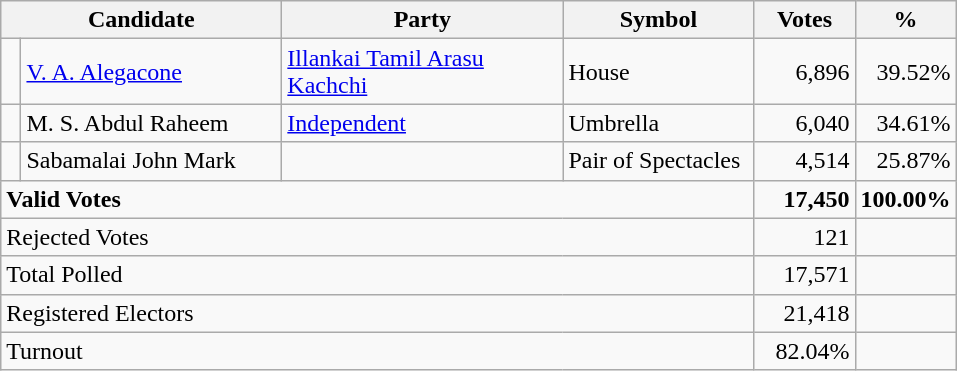<table class="wikitable" border="1" style="text-align:right;">
<tr>
<th align=left colspan=2 width="180">Candidate</th>
<th align=left width="180">Party</th>
<th align=left width="120">Symbol</th>
<th align=left width="60">Votes</th>
<th align=left width="60">%</th>
</tr>
<tr>
<td bgcolor=> </td>
<td align=left><a href='#'>V. A. Alegacone</a></td>
<td align=left><a href='#'>Illankai Tamil Arasu Kachchi</a></td>
<td align=left>House</td>
<td>6,896</td>
<td>39.52%</td>
</tr>
<tr>
<td></td>
<td align=left>M. S. Abdul Raheem</td>
<td align=left><a href='#'>Independent</a></td>
<td align=left>Umbrella</td>
<td>6,040</td>
<td>34.61%</td>
</tr>
<tr>
<td></td>
<td align=left>Sabamalai John Mark</td>
<td></td>
<td align=left>Pair of Spectacles</td>
<td>4,514</td>
<td>25.87%</td>
</tr>
<tr>
<td align=left colspan=4><strong>Valid Votes</strong></td>
<td><strong>17,450</strong></td>
<td><strong>100.00%</strong></td>
</tr>
<tr>
<td align=left colspan=4>Rejected Votes</td>
<td>121</td>
<td></td>
</tr>
<tr>
<td align=left colspan=4>Total Polled</td>
<td>17,571</td>
<td></td>
</tr>
<tr>
<td align=left colspan=4>Registered Electors</td>
<td>21,418</td>
<td></td>
</tr>
<tr>
<td align=left colspan=4>Turnout</td>
<td>82.04%</td>
</tr>
</table>
